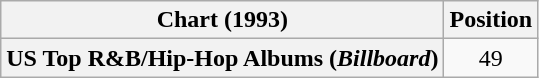<table class="wikitable plainrowheaders" style="text-align:center">
<tr>
<th scope="col">Chart (1993)</th>
<th scope="col">Position</th>
</tr>
<tr>
<th scope="row">US Top R&B/Hip-Hop Albums (<em>Billboard</em>)</th>
<td>49</td>
</tr>
</table>
